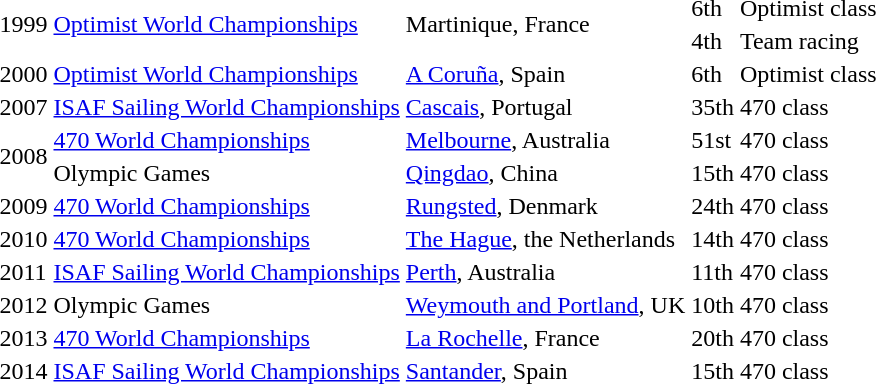<table>
<tr>
<td rowspan=2>1999</td>
<td rowspan=2><a href='#'>Optimist World Championships</a></td>
<td rowspan=2>Martinique, France</td>
<td>6th</td>
<td>Optimist class</td>
</tr>
<tr>
<td>4th</td>
<td>Team racing</td>
</tr>
<tr>
<td>2000</td>
<td><a href='#'>Optimist World Championships</a></td>
<td><a href='#'>A Coruña</a>, Spain</td>
<td>6th</td>
<td>Optimist class</td>
</tr>
<tr>
<td>2007</td>
<td><a href='#'>ISAF Sailing World Championships</a></td>
<td><a href='#'>Cascais</a>, Portugal</td>
<td>35th</td>
<td>470 class</td>
</tr>
<tr>
<td rowspan=2>2008</td>
<td><a href='#'>470 World Championships</a></td>
<td><a href='#'>Melbourne</a>, Australia</td>
<td>51st</td>
<td>470 class</td>
</tr>
<tr>
<td>Olympic Games</td>
<td><a href='#'>Qingdao</a>, China</td>
<td>15th</td>
<td>470 class</td>
</tr>
<tr>
<td>2009</td>
<td><a href='#'>470 World Championships</a></td>
<td><a href='#'>Rungsted</a>, Denmark</td>
<td>24th</td>
<td>470 class</td>
</tr>
<tr>
<td>2010</td>
<td><a href='#'>470 World Championships</a></td>
<td><a href='#'>The Hague</a>, the Netherlands</td>
<td>14th</td>
<td>470 class</td>
</tr>
<tr>
<td>2011</td>
<td><a href='#'>ISAF Sailing World Championships</a></td>
<td><a href='#'>Perth</a>, Australia</td>
<td>11th</td>
<td>470 class</td>
</tr>
<tr>
<td>2012</td>
<td>Olympic Games</td>
<td><a href='#'>Weymouth and Portland</a>, UK</td>
<td>10th</td>
<td>470 class</td>
</tr>
<tr>
<td>2013</td>
<td><a href='#'>470 World Championships</a></td>
<td><a href='#'>La Rochelle</a>, France</td>
<td>20th</td>
<td>470 class</td>
</tr>
<tr>
<td>2014</td>
<td><a href='#'>ISAF Sailing World Championships</a></td>
<td><a href='#'>Santander</a>, Spain</td>
<td>15th</td>
<td>470 class</td>
</tr>
</table>
